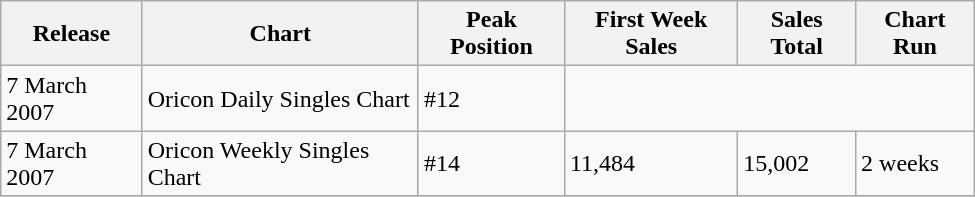<table class="wikitable" width="650px">
<tr>
<th align="left">Release</th>
<th align="left">Chart</th>
<th align="left">Peak Position</th>
<th align="left">First Week Sales</th>
<th align="left">Sales Total</th>
<th align="left">Chart Run</th>
</tr>
<tr>
<td align="left">7 March 2007</td>
<td align="left">Oricon Daily Singles Chart</td>
<td align="left">#12</td>
</tr>
<tr>
<td align="left">7 March 2007</td>
<td align="left">Oricon Weekly Singles Chart</td>
<td align="left">#14</td>
<td align="left">11,484</td>
<td align="left">15,002</td>
<td align="left">2 weeks</td>
</tr>
<tr>
</tr>
</table>
